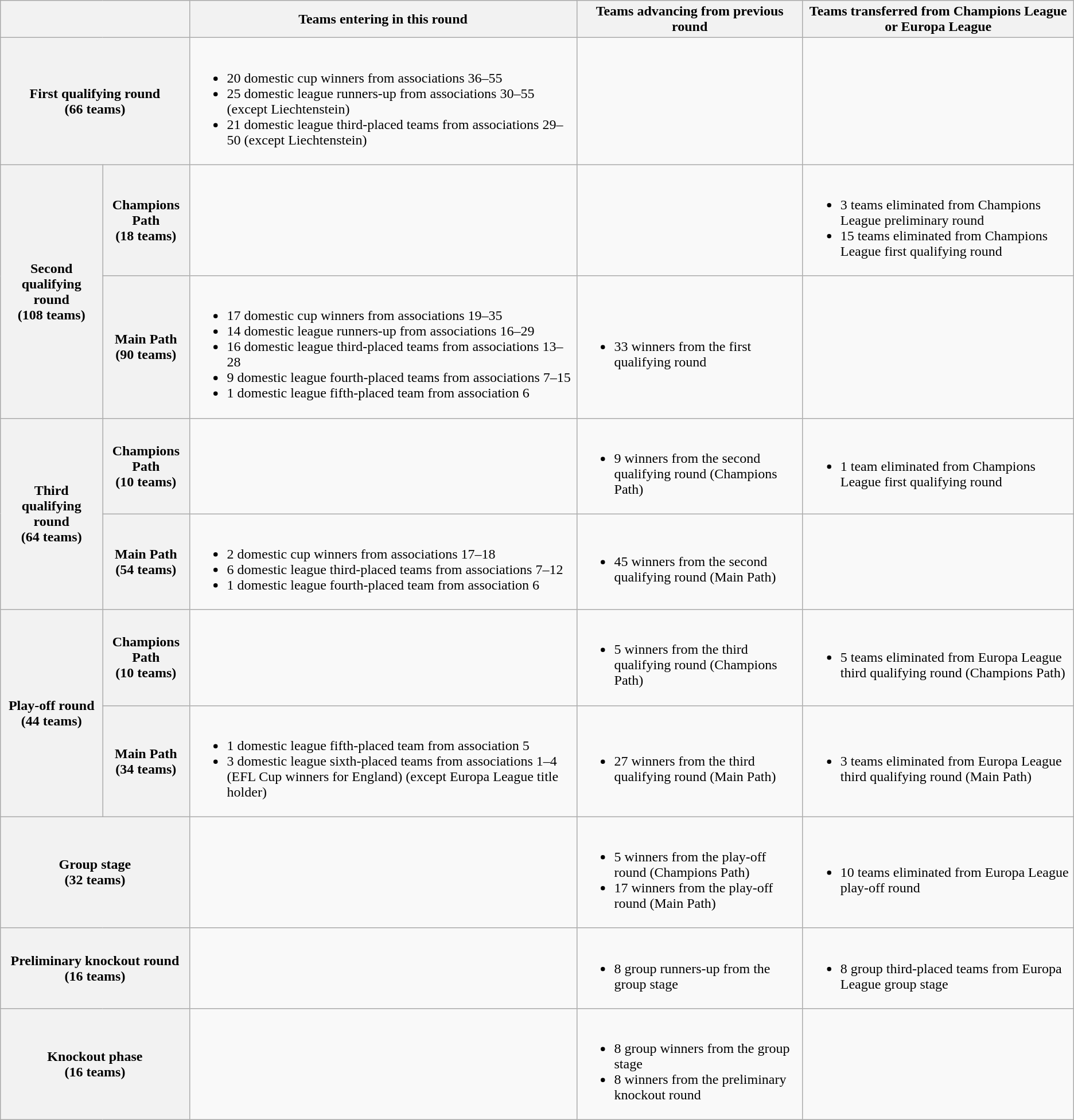<table class="wikitable">
<tr>
<th colspan=2></th>
<th>Teams entering in this round</th>
<th>Teams advancing from previous round</th>
<th>Teams transferred from Champions League or Europa League</th>
</tr>
<tr>
<th colspan=2>First qualifying round<br>(66 teams)</th>
<td><br><ul><li>20 domestic cup winners from associations 36–55</li><li>25 domestic league runners-up from associations 30–55 (except Liechtenstein)</li><li>21 domestic league third-placed teams from associations 29–50 (except Liechtenstein)</li></ul></td>
<td></td>
<td></td>
</tr>
<tr>
<th rowspan=2>Second qualifying round<br>(108 teams)</th>
<th>Champions Path<br>(18 teams)</th>
<td></td>
<td></td>
<td><br><ul><li>3 teams eliminated from Champions League preliminary round</li><li>15 teams eliminated from Champions League first qualifying round</li></ul></td>
</tr>
<tr>
<th>Main Path<br>(90 teams)</th>
<td><br><ul><li>17 domestic cup winners from associations 19–35</li><li>14 domestic league runners-up from associations 16–29</li><li>16 domestic league third-placed teams from associations 13–28</li><li>9 domestic league fourth-placed teams from associations 7–15</li><li>1 domestic league fifth-placed team from association 6</li></ul></td>
<td><br><ul><li>33 winners from the first qualifying round</li></ul></td>
<td></td>
</tr>
<tr>
<th rowspan=2>Third qualifying round<br>(64 teams)</th>
<th>Champions Path<br>(10 teams)</th>
<td></td>
<td><br><ul><li>9 winners from the second qualifying round (Champions Path)</li></ul></td>
<td><br><ul><li>1 team eliminated from Champions League first qualifying round</li></ul></td>
</tr>
<tr>
<th>Main Path<br>(54 teams)</th>
<td><br><ul><li>2 domestic cup winners from associations 17–18</li><li>6 domestic league third-placed teams from associations 7–12</li><li>1 domestic league fourth-placed team from association 6</li></ul></td>
<td><br><ul><li>45 winners from the second qualifying round (Main Path)</li></ul></td>
<td></td>
</tr>
<tr>
<th rowspan=2>Play-off round<br>(44 teams)</th>
<th>Champions Path<br>(10 teams)</th>
<td></td>
<td><br><ul><li>5 winners from the third qualifying round (Champions Path)</li></ul></td>
<td><br><ul><li>5 teams eliminated from Europa League third qualifying round (Champions Path)</li></ul></td>
</tr>
<tr>
<th>Main Path<br>(34 teams)</th>
<td><br><ul><li>1 domestic league fifth-placed team from association 5</li><li>3 domestic league sixth-placed teams from associations 1–4 (EFL Cup winners for England) (except Europa League title holder)</li></ul></td>
<td><br><ul><li>27 winners from the third qualifying round (Main Path)</li></ul></td>
<td><br><ul><li>3 teams eliminated from Europa League third qualifying round (Main Path)</li></ul></td>
</tr>
<tr>
<th colspan=2>Group stage<br>(32 teams)</th>
<td></td>
<td><br><ul><li>5 winners from the play-off round (Champions Path)</li><li>17 winners from the play-off round (Main Path)</li></ul></td>
<td><br><ul><li>10 teams eliminated from Europa League play-off round</li></ul></td>
</tr>
<tr>
<th colspan=2>Preliminary knockout round<br>(16 teams)</th>
<td></td>
<td><br><ul><li>8 group runners-up from the group stage</li></ul></td>
<td><br><ul><li>8 group third-placed teams from Europa League group stage</li></ul></td>
</tr>
<tr>
<th colspan=2>Knockout phase<br>(16 teams)</th>
<td></td>
<td><br><ul><li>8 group winners from the group stage</li><li>8 winners from the preliminary knockout round</li></ul></td>
<td></td>
</tr>
</table>
